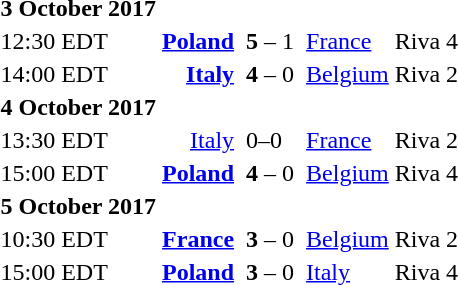<table>
<tr>
<td><strong>3 October 2017</strong></td>
</tr>
<tr>
<td>12:30 EDT</td>
<td align=right><strong><a href='#'>Poland</a></strong></td>
<td></td>
<td><strong>5</strong> – 1</td>
<td></td>
<td><a href='#'>France</a></td>
<td>Riva 4</td>
<td></td>
</tr>
<tr>
<td>14:00 EDT</td>
<td align=right><strong><a href='#'>Italy</a></strong></td>
<td></td>
<td><strong>4</strong> – 0</td>
<td></td>
<td><a href='#'>Belgium</a></td>
<td>Riva 2</td>
<td></td>
</tr>
<tr>
<td><strong>4 October 2017</strong></td>
</tr>
<tr>
<td>13:30 EDT</td>
<td align=right><a href='#'>Italy</a></td>
<td></td>
<td>0–0</td>
<td></td>
<td><a href='#'>France</a></td>
<td>Riva 2</td>
<td></td>
</tr>
<tr>
<td>15:00 EDT</td>
<td align=right><strong><a href='#'>Poland</a></strong></td>
<td></td>
<td><strong>4</strong> – 0</td>
<td></td>
<td><a href='#'>Belgium</a></td>
<td>Riva 4</td>
<td></td>
</tr>
<tr>
<td><strong>5 October 2017</strong></td>
</tr>
<tr>
<td>10:30 EDT</td>
<td align=right><strong><a href='#'>France</a></strong></td>
<td></td>
<td><strong>3</strong> – 0</td>
<td></td>
<td><a href='#'>Belgium</a></td>
<td>Riva 2</td>
<td></td>
</tr>
<tr>
<td>15:00 EDT</td>
<td align=right><strong><a href='#'>Poland</a></strong></td>
<td></td>
<td><strong>3</strong> – 0</td>
<td></td>
<td><a href='#'>Italy</a></td>
<td>Riva 4</td>
<td></td>
</tr>
</table>
